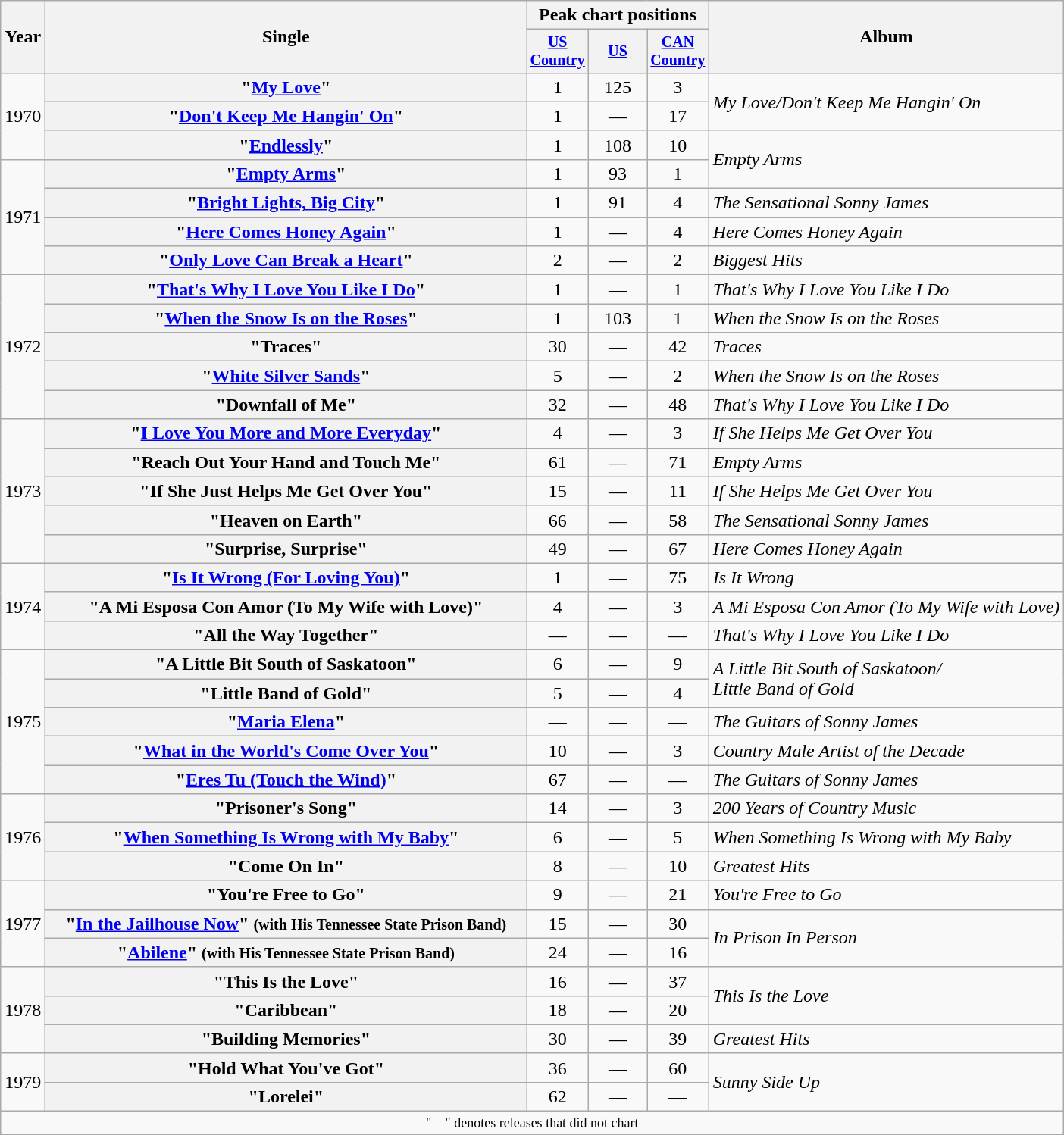<table class="wikitable plainrowheaders" style="text-align:center;">
<tr>
<th rowspan="2">Year</th>
<th rowspan="2" style="width:26em;">Single</th>
<th colspan="3">Peak chart positions</th>
<th rowspan="2">Album</th>
</tr>
<tr style="font-size:smaller;">
<th width="45"><a href='#'>US Country</a><br></th>
<th width="45"><a href='#'>US</a><br></th>
<th width="45"><a href='#'>CAN Country</a><br></th>
</tr>
<tr>
<td rowspan="3">1970</td>
<th scope="row">"<a href='#'>My Love</a>"</th>
<td>1</td>
<td>125</td>
<td>3</td>
<td align="left" rowspan="2"><em>My Love/Don't Keep Me Hangin' On</em></td>
</tr>
<tr>
<th scope="row">"<a href='#'>Don't Keep Me Hangin' On</a>"</th>
<td>1</td>
<td>—</td>
<td>17</td>
</tr>
<tr>
<th scope="row">"<a href='#'>Endlessly</a>"</th>
<td>1</td>
<td>108</td>
<td>10</td>
<td align="left" rowspan="2"><em>Empty Arms</em></td>
</tr>
<tr>
<td rowspan="4">1971</td>
<th scope="row">"<a href='#'>Empty Arms</a>"</th>
<td>1</td>
<td>93</td>
<td>1</td>
</tr>
<tr>
<th scope="row">"<a href='#'>Bright Lights, Big City</a>"</th>
<td>1</td>
<td>91</td>
<td>4</td>
<td align="left"><em>The Sensational Sonny James</em></td>
</tr>
<tr>
<th scope="row">"<a href='#'>Here Comes Honey Again</a>"</th>
<td>1</td>
<td>—</td>
<td>4</td>
<td align="left"><em>Here Comes Honey Again</em></td>
</tr>
<tr>
<th scope="row">"<a href='#'>Only Love Can Break a Heart</a>"</th>
<td>2</td>
<td>—</td>
<td>2</td>
<td align="left"><em>Biggest Hits</em></td>
</tr>
<tr>
<td rowspan="5">1972</td>
<th scope="row">"<a href='#'>That's Why I Love You Like I Do</a>"</th>
<td>1</td>
<td>—</td>
<td>1</td>
<td align="left"><em>That's Why I Love You Like I Do</em></td>
</tr>
<tr>
<th scope="row">"<a href='#'>When the Snow Is on the Roses</a>"</th>
<td>1</td>
<td>103</td>
<td>1</td>
<td align="left"><em>When the Snow Is on the Roses</em></td>
</tr>
<tr>
<th scope="row">"Traces"</th>
<td>30</td>
<td>—</td>
<td>42</td>
<td align="left"><em>Traces</em></td>
</tr>
<tr>
<th scope="row">"<a href='#'>White Silver Sands</a>"</th>
<td>5</td>
<td>—</td>
<td>2</td>
<td align="left"><em>When the Snow Is on the Roses</em></td>
</tr>
<tr>
<th scope="row">"Downfall of Me"</th>
<td>32</td>
<td>—</td>
<td>48</td>
<td align="left"><em>That's Why I Love You Like I Do</em></td>
</tr>
<tr>
<td rowspan="5">1973</td>
<th scope="row">"<a href='#'>I Love You More and More Everyday</a>"</th>
<td>4</td>
<td>—</td>
<td>3</td>
<td align="left"><em>If She Helps Me Get Over You</em></td>
</tr>
<tr>
<th scope="row">"Reach Out Your Hand and Touch Me"</th>
<td>61</td>
<td>—</td>
<td>71</td>
<td align="left"><em>Empty Arms</em></td>
</tr>
<tr>
<th scope="row">"If She Just Helps Me Get Over You"</th>
<td>15</td>
<td>—</td>
<td>11</td>
<td align="left"><em>If She Helps Me Get Over You</em></td>
</tr>
<tr>
<th scope="row">"Heaven on Earth"</th>
<td>66</td>
<td>—</td>
<td>58</td>
<td align="left"><em>The Sensational Sonny James</em></td>
</tr>
<tr>
<th scope="row">"Surprise, Surprise"</th>
<td>49</td>
<td>—</td>
<td>67</td>
<td align="left"><em>Here Comes Honey Again</em></td>
</tr>
<tr>
<td rowspan="3">1974</td>
<th scope="row">"<a href='#'>Is It Wrong (For Loving You)</a>"</th>
<td>1</td>
<td>—</td>
<td>75</td>
<td align="left"><em>Is It Wrong</em></td>
</tr>
<tr>
<th scope="row">"A Mi Esposa Con Amor (To My Wife with Love)"</th>
<td>4</td>
<td>—</td>
<td>3</td>
<td align="left"><em>A Mi Esposa Con Amor (To My Wife with Love)</em></td>
</tr>
<tr>
<th scope="row">"All the Way Together"</th>
<td>—</td>
<td>—</td>
<td>—</td>
<td align="left"><em>That's Why I Love You Like I Do</em></td>
</tr>
<tr>
<td rowspan="5">1975</td>
<th scope="row">"A Little Bit South of Saskatoon"</th>
<td>6</td>
<td>—</td>
<td>9</td>
<td align="left" rowspan="2"><em>A Little Bit South of Saskatoon/<br>Little Band of Gold</em></td>
</tr>
<tr>
<th scope="row">"Little Band of Gold"</th>
<td>5</td>
<td>—</td>
<td>4</td>
</tr>
<tr>
<th scope="row">"<a href='#'>Maria Elena</a>"</th>
<td>—</td>
<td>—</td>
<td>—</td>
<td align="left"><em>The Guitars of Sonny James</em></td>
</tr>
<tr>
<th scope="row">"<a href='#'>What in the World's Come Over You</a>"</th>
<td>10</td>
<td>—</td>
<td>3</td>
<td align="left"><em>Country Male Artist of the Decade</em></td>
</tr>
<tr>
<th scope="row">"<a href='#'>Eres Tu (Touch the Wind)</a>"</th>
<td>67</td>
<td>—</td>
<td>—</td>
<td align="left"><em>The Guitars of Sonny James</em></td>
</tr>
<tr>
<td rowspan="3">1976</td>
<th scope="row">"Prisoner's Song"</th>
<td>14</td>
<td>—</td>
<td>3</td>
<td align="left"><em>200 Years of Country Music</em></td>
</tr>
<tr>
<th scope="row">"<a href='#'>When Something Is Wrong with My Baby</a>"</th>
<td>6</td>
<td>—</td>
<td>5</td>
<td align="left"><em>When Something Is Wrong with My Baby</em></td>
</tr>
<tr>
<th scope="row">"Come On In"</th>
<td>8</td>
<td>—</td>
<td>10</td>
<td align="left"><em>Greatest Hits</em></td>
</tr>
<tr>
<td rowspan="3">1977</td>
<th scope="row">"You're Free to Go"</th>
<td>9</td>
<td>—</td>
<td>21</td>
<td align="left"><em>You're Free to Go</em></td>
</tr>
<tr>
<th scope="row">"<a href='#'>In the Jailhouse Now</a>" <small>(with His Tennessee State Prison Band)</small></th>
<td>15</td>
<td>—</td>
<td>30</td>
<td align="left" rowspan="2"><em>In Prison In Person</em></td>
</tr>
<tr>
<th scope="row">"<a href='#'>Abilene</a>" <small>(with His Tennessee State Prison Band)</small></th>
<td>24</td>
<td>—</td>
<td>16</td>
</tr>
<tr>
<td rowspan="3">1978</td>
<th scope="row">"This Is the Love"</th>
<td>16</td>
<td>—</td>
<td>37</td>
<td align="left" rowspan="2"><em>This Is the Love</em></td>
</tr>
<tr>
<th scope="row">"Caribbean"</th>
<td>18</td>
<td>—</td>
<td>20</td>
</tr>
<tr>
<th scope="row">"Building Memories"</th>
<td>30</td>
<td>—</td>
<td>39</td>
<td align="left"><em>Greatest Hits</em></td>
</tr>
<tr>
<td rowspan="2">1979</td>
<th scope="row">"Hold What You've Got"</th>
<td>36</td>
<td>—</td>
<td>60</td>
<td align="left" rowspan="2"><em>Sunny Side Up</em></td>
</tr>
<tr>
<th scope="row">"Lorelei"</th>
<td>62</td>
<td>—</td>
<td>—</td>
</tr>
<tr>
<td colspan="6" style="font-size: 9pt">"—" denotes releases that did not chart</td>
</tr>
<tr>
</tr>
</table>
